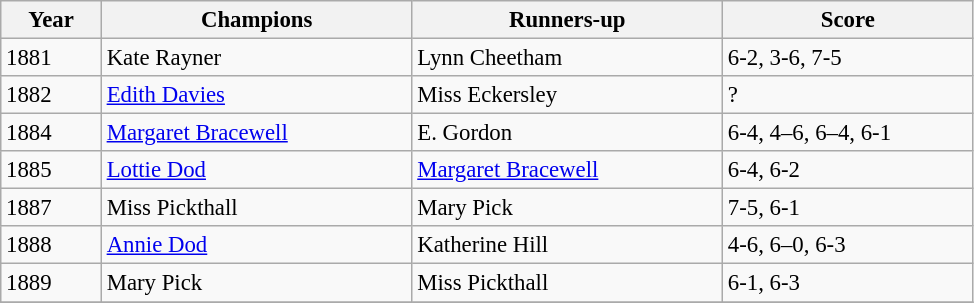<table class="wikitable" style="font-size:95%;">
<tr>
<th style="width:60px;">Year</th>
<th style="width:200px;">Champions</th>
<th style="width:200px;">Runners-up</th>
<th style="width:160px;">Score</th>
</tr>
<tr>
<td>1881</td>
<td> Kate Rayner</td>
<td> Lynn Cheetham</td>
<td>6-2, 3-6, 7-5</td>
</tr>
<tr>
<td>1882</td>
<td> <a href='#'>Edith Davies</a></td>
<td> Miss Eckersley</td>
<td>?</td>
</tr>
<tr>
<td>1884</td>
<td> <a href='#'>Margaret Bracewell</a></td>
<td> E. Gordon</td>
<td>6-4, 4–6, 6–4, 6-1</td>
</tr>
<tr>
<td>1885</td>
<td> <a href='#'>Lottie Dod</a></td>
<td> <a href='#'>Margaret Bracewell</a></td>
<td>6-4, 6-2</td>
</tr>
<tr>
<td>1887</td>
<td> Miss Pickthall</td>
<td> Mary Pick</td>
<td>7-5, 6-1</td>
</tr>
<tr>
<td>1888</td>
<td> <a href='#'>Annie Dod</a></td>
<td> Katherine Hill</td>
<td>4-6, 6–0, 6-3</td>
</tr>
<tr>
<td>1889</td>
<td> Mary Pick</td>
<td> Miss Pickthall</td>
<td>6-1, 6-3</td>
</tr>
<tr>
</tr>
</table>
